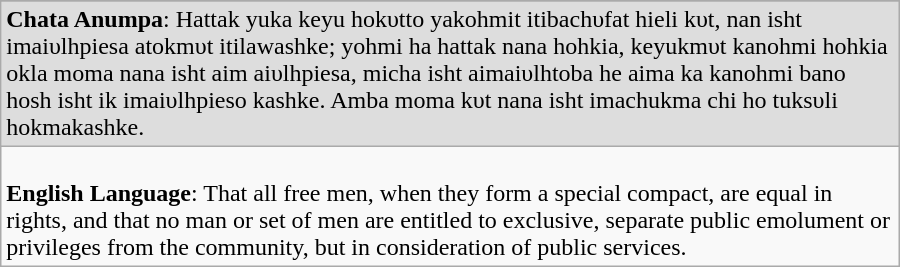<table class="wikitable"  ! width=600 align=center>
<tr style="background:#CCCCCC">
</tr>
<tr>
<td style="background:#DDDDDD"><strong>Chata Anumpa</strong>: Hattak yuka keyu hokυtto yakohmit itibachυfat hieli kυt, nan isht imaiυlhpiesa atokmυt itilawashke; yohmi ha hattak nana hohkia, keyukmυt kanohmi hohkia okla moma nana isht aim aiυlhpiesa, micha isht aimaiυlhtoba he aima ka kanohmi bano hosh isht ik imaiυlhpieso kashke. Amba moma kυt nana isht imachukma chi ho tuksυli hokmakashke.</td>
</tr>
<tr>
<td><br><strong>English Language</strong>: That all free men, when they form a special compact, are equal in rights, and that no man or set of men are entitled to exclusive, separate public emolument or privileges from the community, but in consideration of public services.</td>
</tr>
</table>
